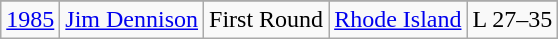<table class="wikitable">
<tr>
</tr>
<tr>
<td><a href='#'>1985</a></td>
<td><a href='#'>Jim Dennison</a></td>
<td>First Round</td>
<td><a href='#'>Rhode Island</a></td>
<td>L 27–35</td>
</tr>
</table>
